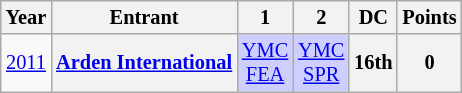<table class="wikitable" style="text-align:center; font-size:85%">
<tr>
<th>Year</th>
<th>Entrant</th>
<th>1</th>
<th>2</th>
<th>DC</th>
<th>Points</th>
</tr>
<tr>
<td><a href='#'>2011</a></td>
<th nowrap><a href='#'>Arden International</a></th>
<td style="background:#CFCFFF;"><a href='#'>YMC<br>FEA</a><br></td>
<td style="background:#CFCFFF;"><a href='#'>YMC<br>SPR</a><br></td>
<th>16th</th>
<th>0</th>
</tr>
</table>
